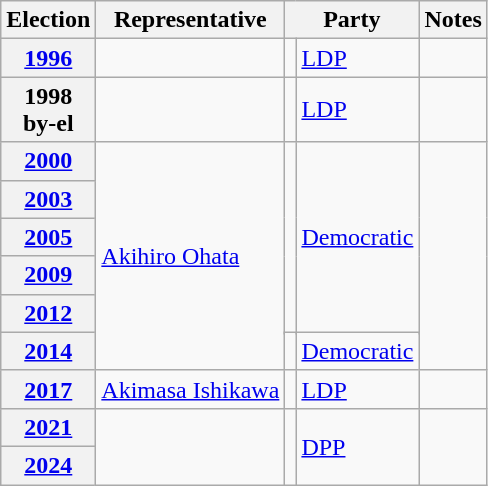<table class=wikitable>
<tr valign=bottom>
<th>Election</th>
<th>Representative</th>
<th colspan="2">Party</th>
<th>Notes</th>
</tr>
<tr>
<th><a href='#'>1996</a></th>
<td></td>
<td bgcolor=></td>
<td><a href='#'>LDP</a></td>
<td></td>
</tr>
<tr>
<th>1998<br>by-el</th>
<td></td>
<td bgcolor=></td>
<td><a href='#'>LDP</a></td>
<td></td>
</tr>
<tr>
<th><a href='#'>2000</a></th>
<td rowspan=7><a href='#'>Akihiro Ohata</a></td>
<td rowspan=6 bgcolor=></td>
<td rowspan=6><a href='#'>Democratic</a></td>
<td rowspan=7></td>
</tr>
<tr>
<th><a href='#'>2003</a></th>
</tr>
<tr>
<th><a href='#'>2005</a></th>
</tr>
<tr>
<th><a href='#'>2009</a></th>
</tr>
<tr>
<th><a href='#'>2012</a></th>
</tr>
<tr>
<th rowspan=2><a href='#'>2014</a></th>
</tr>
<tr>
<td bgcolor=></td>
<td><a href='#'>Democratic</a></td>
</tr>
<tr>
<th><a href='#'>2017</a></th>
<td><a href='#'>Akimasa Ishikawa</a></td>
<td bgcolor=></td>
<td><a href='#'>LDP</a></td>
<td></td>
</tr>
<tr>
<th><a href='#'>2021</a></th>
<td rowspan=2></td>
<td rowspan=2 bgcolor=></td>
<td rowspan=2><a href='#'>DPP</a></td>
<td rowspan=2></td>
</tr>
<tr>
<th><a href='#'>2024</a></th>
</tr>
</table>
